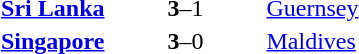<table>
<tr>
<th width=200></th>
<th width=100></th>
<th width=200></th>
</tr>
<tr>
<td align=right><strong><a href='#'>Sri Lanka</a> </strong></td>
<td align=center><strong>3</strong>–1</td>
<td> <a href='#'>Guernsey</a></td>
</tr>
<tr>
<td align=right><strong><a href='#'>Singapore</a> </strong></td>
<td align=center><strong>3</strong>–0</td>
<td> <a href='#'>Maldives</a></td>
</tr>
</table>
